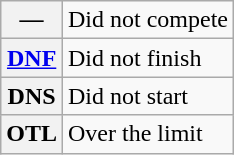<table class="wikitable">
<tr>
<th scope="row">—</th>
<td>Did not compete</td>
</tr>
<tr>
<th scope="row"><a href='#'>DNF</a></th>
<td>Did not finish</td>
</tr>
<tr>
<th scope="row">DNS</th>
<td>Did not start</td>
</tr>
<tr>
<th scope="row">OTL</th>
<td>Over the limit</td>
</tr>
</table>
